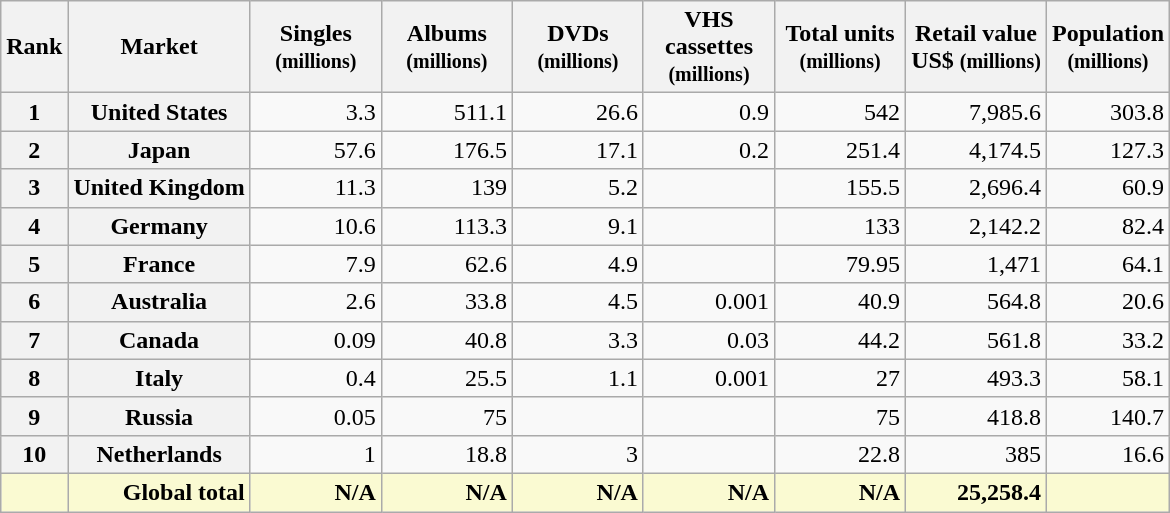<table class="wikitable plainrowheaders sortable" style="text-align:right;">
<tr>
<th scope="col">Rank</th>
<th scope="col">Market</th>
<th scope="col" style="width:5em;">Singles <br><small>(millions)</small></th>
<th scope="col" style="width:5em;">Albums <br><small>(millions)</small></th>
<th scope="col" style="width:5em;">DVDs <br><small>(millions)</small></th>
<th scope="col" style="width:5em;">VHS cassettes <br><small>(millions)</small></th>
<th scope="col" style="width:5em;">Total units <br><small>(millions)</small></th>
<th scope="col">Retail value<br>US$ <small>(millions)</small></th>
<th scope="col">Population<br><small>(millions)</small></th>
</tr>
<tr>
<th>1</th>
<th scope="row">United States</th>
<td>3.3</td>
<td>511.1</td>
<td>26.6</td>
<td>0.9</td>
<td>542</td>
<td>7,985.6</td>
<td>303.8</td>
</tr>
<tr>
<th>2</th>
<th scope="row">Japan</th>
<td>57.6</td>
<td>176.5</td>
<td>17.1</td>
<td>0.2</td>
<td>251.4</td>
<td>4,174.5</td>
<td>127.3</td>
</tr>
<tr>
<th>3</th>
<th scope="row">United Kingdom</th>
<td>11.3</td>
<td>139</td>
<td>5.2</td>
<td></td>
<td>155.5</td>
<td>2,696.4</td>
<td>60.9</td>
</tr>
<tr>
<th>4</th>
<th scope="row">Germany</th>
<td>10.6</td>
<td>113.3</td>
<td>9.1</td>
<td></td>
<td>133</td>
<td>2,142.2</td>
<td>82.4</td>
</tr>
<tr>
<th>5</th>
<th scope="row">France</th>
<td>7.9</td>
<td>62.6</td>
<td>4.9</td>
<td></td>
<td>79.95</td>
<td>1,471</td>
<td>64.1</td>
</tr>
<tr>
<th>6</th>
<th scope="row">Australia</th>
<td>2.6</td>
<td>33.8</td>
<td>4.5</td>
<td>0.001</td>
<td>40.9</td>
<td>564.8</td>
<td>20.6</td>
</tr>
<tr>
<th>7</th>
<th scope="row">Canada</th>
<td>0.09</td>
<td>40.8</td>
<td>3.3</td>
<td>0.03</td>
<td>44.2</td>
<td>561.8</td>
<td>33.2</td>
</tr>
<tr>
<th>8</th>
<th scope="row">Italy</th>
<td>0.4</td>
<td>25.5</td>
<td>1.1</td>
<td>0.001</td>
<td>27</td>
<td>493.3</td>
<td>58.1</td>
</tr>
<tr>
<th>9</th>
<th scope="row">Russia</th>
<td>0.05</td>
<td>75</td>
<td></td>
<td></td>
<td>75</td>
<td>418.8</td>
<td>140.7</td>
</tr>
<tr>
<th>10</th>
<th scope="row">Netherlands</th>
<td>1</td>
<td>18.8</td>
<td>3</td>
<td></td>
<td>22.8</td>
<td>385</td>
<td>16.6</td>
</tr>
<tr class="sortbottom" style="background-color:#FAFAD2; font-weight:bold;">
<td></td>
<td>Global total</td>
<td>N/A</td>
<td>N/A</td>
<td>N/A</td>
<td>N/A</td>
<td>N/A</td>
<td>25,258.4</td>
<td></td>
</tr>
</table>
